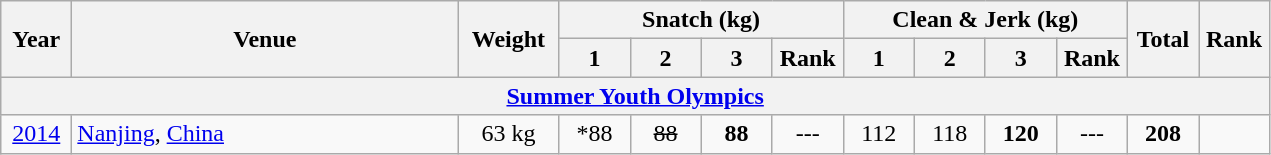<table class = "wikitable" style="text-align:center;">
<tr>
<th rowspan=2 width=40>Year</th>
<th rowspan=2 width=250>Venue</th>
<th rowspan=2 width=60>Weight</th>
<th colspan=4>Snatch (kg)</th>
<th colspan=4>Clean & Jerk (kg)</th>
<th rowspan=2 width=40>Total</th>
<th rowspan=2 width=40>Rank</th>
</tr>
<tr>
<th width=40>1</th>
<th width=40>2</th>
<th width=40>3</th>
<th width=40>Rank</th>
<th width=40>1</th>
<th width=40>2</th>
<th width=40>3</th>
<th width=40>Rank</th>
</tr>
<tr>
<th colspan=13><a href='#'>Summer Youth Olympics</a></th>
</tr>
<tr>
<td><a href='#'>2014</a></td>
<td align=left> <a href='#'>Nanjing</a>, <a href='#'>China</a></td>
<td>63 kg</td>
<td>*88</td>
<td><s>88</s></td>
<td><strong>88</strong></td>
<td>---</td>
<td>112</td>
<td>118</td>
<td><strong>120</strong></td>
<td>---</td>
<td><strong>208</strong></td>
<td></td>
</tr>
</table>
